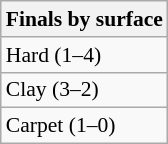<table class=wikitable style=font-size:90%>
<tr>
<th>Finals by surface</th>
</tr>
<tr>
<td>Hard (1–4)</td>
</tr>
<tr>
<td>Clay (3–2)</td>
</tr>
<tr>
<td>Carpet (1–0)</td>
</tr>
</table>
